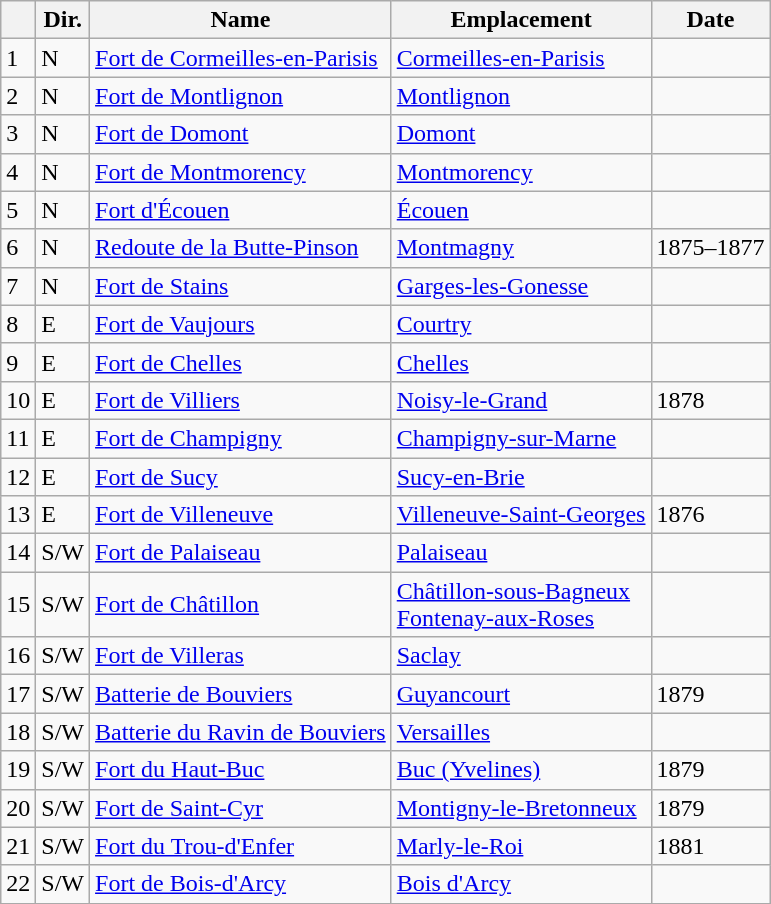<table class="wikitable sortable">
<tr>
<th><br></th>
<th>Dir.<br></th>
<th>Name <br></th>
<th>Emplacement<br></th>
<th>Date<br></th>
</tr>
<tr>
<td>1</td>
<td>N</td>
<td><a href='#'>Fort de Cormeilles-en-Parisis</a></td>
<td><a href='#'>Cormeilles-en-Parisis</a></td>
<td></td>
</tr>
<tr>
<td>2</td>
<td>N</td>
<td><a href='#'>Fort de Montlignon</a></td>
<td><a href='#'>Montlignon</a></td>
<td></td>
</tr>
<tr>
<td>3</td>
<td>N</td>
<td><a href='#'>Fort de Domont</a></td>
<td><a href='#'>Domont</a></td>
<td></td>
</tr>
<tr>
<td>4</td>
<td>N</td>
<td><a href='#'>Fort de Montmorency</a></td>
<td><a href='#'>Montmorency</a></td>
<td></td>
</tr>
<tr>
<td>5</td>
<td>N</td>
<td><a href='#'>Fort d'Écouen</a></td>
<td><a href='#'>Écouen</a></td>
<td></td>
</tr>
<tr>
<td>6</td>
<td>N</td>
<td><a href='#'>Redoute de la Butte-Pinson</a></td>
<td><a href='#'>Montmagny</a></td>
<td>1875–1877</td>
</tr>
<tr>
<td>7</td>
<td>N</td>
<td><a href='#'>Fort de Stains</a></td>
<td><a href='#'>Garges-les-Gonesse</a></td>
<td></td>
</tr>
<tr>
<td>8</td>
<td>E</td>
<td><a href='#'>Fort de Vaujours</a></td>
<td><a href='#'>Courtry</a></td>
<td></td>
</tr>
<tr>
<td>9</td>
<td>E</td>
<td><a href='#'>Fort de Chelles</a></td>
<td><a href='#'>Chelles</a></td>
<td></td>
</tr>
<tr>
<td>10</td>
<td>E</td>
<td><a href='#'>Fort de Villiers</a></td>
<td><a href='#'>Noisy-le-Grand</a></td>
<td>1878</td>
</tr>
<tr>
<td>11</td>
<td>E</td>
<td><a href='#'>Fort de Champigny</a></td>
<td><a href='#'>Champigny-sur-Marne</a></td>
<td></td>
</tr>
<tr>
<td>12</td>
<td>E</td>
<td><a href='#'>Fort de Sucy</a></td>
<td><a href='#'>Sucy-en-Brie</a></td>
<td></td>
</tr>
<tr>
<td>13</td>
<td>E</td>
<td><a href='#'>Fort de Villeneuve</a></td>
<td><a href='#'>Villeneuve-Saint-Georges</a></td>
<td>1876</td>
</tr>
<tr>
<td>14</td>
<td>S/W</td>
<td><a href='#'>Fort de Palaiseau</a></td>
<td><a href='#'>Palaiseau</a></td>
<td></td>
</tr>
<tr>
<td>15</td>
<td>S/W</td>
<td><a href='#'>Fort de Châtillon</a></td>
<td><a href='#'>Châtillon-sous-Bagneux</a><br><a href='#'>Fontenay-aux-Roses</a></td>
<td></td>
</tr>
<tr>
<td>16</td>
<td>S/W</td>
<td><a href='#'>Fort de Villeras</a></td>
<td><a href='#'>Saclay</a></td>
<td></td>
</tr>
<tr>
<td>17</td>
<td>S/W</td>
<td><a href='#'>Batterie de Bouviers</a></td>
<td><a href='#'>Guyancourt</a></td>
<td>1879</td>
</tr>
<tr>
<td>18</td>
<td>S/W</td>
<td><a href='#'>Batterie du Ravin de Bouviers</a></td>
<td><a href='#'>Versailles</a></td>
<td></td>
</tr>
<tr>
<td>19</td>
<td>S/W</td>
<td><a href='#'>Fort du Haut-Buc</a></td>
<td><a href='#'>Buc (Yvelines)</a></td>
<td>1879</td>
</tr>
<tr>
<td>20</td>
<td>S/W</td>
<td><a href='#'>Fort de Saint-Cyr</a></td>
<td><a href='#'>Montigny-le-Bretonneux</a></td>
<td>1879</td>
</tr>
<tr>
<td>21</td>
<td>S/W</td>
<td><a href='#'>Fort du Trou-d'Enfer</a></td>
<td><a href='#'>Marly-le-Roi</a></td>
<td>1881</td>
</tr>
<tr>
<td>22</td>
<td>S/W</td>
<td><a href='#'>Fort de Bois-d'Arcy</a></td>
<td><a href='#'>Bois d'Arcy</a></td>
<td></td>
</tr>
<tr>
</tr>
</table>
